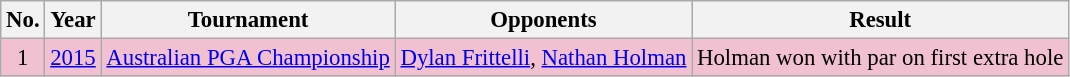<table class="wikitable" style="font-size:95%;">
<tr>
<th>No.</th>
<th>Year</th>
<th>Tournament</th>
<th>Opponents</th>
<th>Result</th>
</tr>
<tr style="background:#F2C1D1;">
<td align=center>1</td>
<td><a href='#'>2015</a></td>
<td><a href='#'>Australian PGA Championship</a></td>
<td> <a href='#'>Dylan Frittelli</a>,  <a href='#'>Nathan Holman</a></td>
<td>Holman won with par on first extra hole</td>
</tr>
</table>
